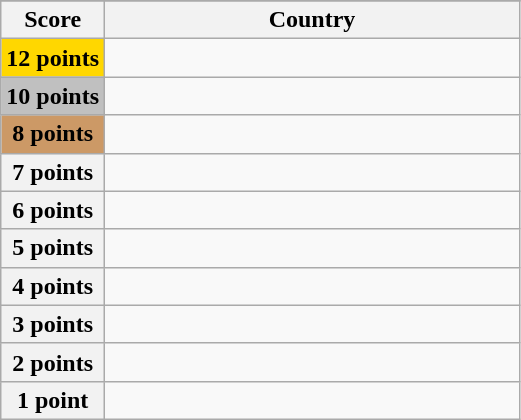<table class="wikitable">
<tr>
</tr>
<tr>
<th scope="col" width="20%">Score</th>
<th scope="col">Country</th>
</tr>
<tr>
<th scope="row" style="background:gold">12 points</th>
<td></td>
</tr>
<tr>
<th scope="row" style="background:silver">10 points</th>
<td></td>
</tr>
<tr>
<th scope="row" style="background:#CC9966">8 points</th>
<td></td>
</tr>
<tr>
<th scope="row">7 points</th>
<td></td>
</tr>
<tr>
<th scope="row">6 points</th>
<td></td>
</tr>
<tr>
<th scope="row">5 points</th>
<td></td>
</tr>
<tr>
<th scope="row">4 points</th>
<td></td>
</tr>
<tr>
<th scope="row">3 points</th>
<td></td>
</tr>
<tr>
<th scope="row">2 points</th>
<td></td>
</tr>
<tr>
<th scope="row">1 point</th>
<td></td>
</tr>
</table>
